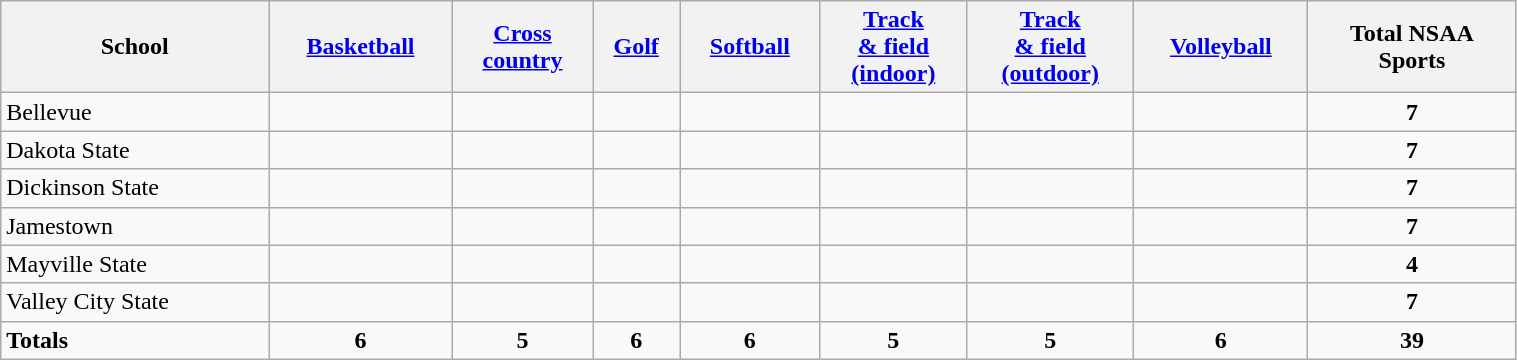<table class="wikitable" style="text-align:center; width:80%;">
<tr style="text-align:center">
<th>School</th>
<th><a href='#'>Basketball</a></th>
<th><a href='#'>Cross<br>country</a></th>
<th><a href='#'>Golf</a></th>
<th><a href='#'>Softball</a></th>
<th><a href='#'>Track<br>& field<br>(indoor)</a></th>
<th><a href='#'>Track<br>& field<br>(outdoor)</a></th>
<th><a href='#'>Volleyball</a></th>
<th>Total NSAA<br>Sports</th>
</tr>
<tr>
<td align=left>Bellevue</td>
<td></td>
<td></td>
<td></td>
<td></td>
<td></td>
<td></td>
<td></td>
<td><strong>7</strong></td>
</tr>
<tr>
<td align=left>Dakota State</td>
<td></td>
<td></td>
<td></td>
<td></td>
<td></td>
<td></td>
<td></td>
<td><strong>7</strong></td>
</tr>
<tr>
<td align=left>Dickinson State</td>
<td></td>
<td></td>
<td></td>
<td></td>
<td></td>
<td></td>
<td></td>
<td><strong>7</strong></td>
</tr>
<tr>
<td align=left>Jamestown</td>
<td></td>
<td></td>
<td></td>
<td></td>
<td></td>
<td></td>
<td></td>
<td><strong>7</strong></td>
</tr>
<tr>
<td align=left>Mayville State</td>
<td></td>
<td></td>
<td></td>
<td></td>
<td></td>
<td></td>
<td></td>
<td><strong>4</strong></td>
</tr>
<tr>
<td align=left>Valley City State</td>
<td></td>
<td></td>
<td></td>
<td></td>
<td></td>
<td></td>
<td></td>
<td><strong>7</strong></td>
</tr>
<tr style="font-weight:bold">
<td align=left>Totals</td>
<td>6</td>
<td>5</td>
<td>6</td>
<td>6</td>
<td>5</td>
<td>5</td>
<td>6</td>
<td>39<br></td>
</tr>
</table>
